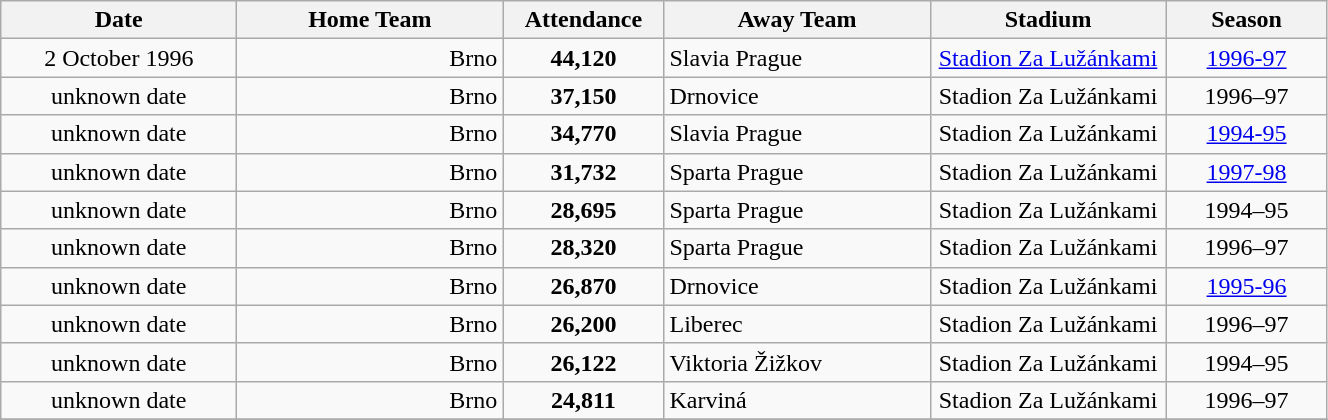<table class="wikitable" style="text-align: center;">
<tr>
<th width=150>Date</th>
<th width=170>Home Team</th>
<th width=100>Attendance</th>
<th width=170>Away Team</th>
<th width=150>Stadium</th>
<th width=100>Season</th>
</tr>
<tr>
<td>2 October 1996</td>
<td align=right>Brno</td>
<td><strong>44,120</strong></td>
<td align=left>Slavia Prague</td>
<td><a href='#'>Stadion Za Lužánkami</a></td>
<td><a href='#'>1996-97</a></td>
</tr>
<tr>
<td>unknown date</td>
<td align=right>Brno</td>
<td><strong>37,150</strong></td>
<td align=left>Drnovice</td>
<td>Stadion Za Lužánkami</td>
<td>1996–97</td>
</tr>
<tr>
<td>unknown date</td>
<td align=right>Brno</td>
<td><strong>34,770</strong></td>
<td align=left>Slavia Prague</td>
<td>Stadion Za Lužánkami</td>
<td><a href='#'>1994-95</a></td>
</tr>
<tr>
<td>unknown date</td>
<td align=right>Brno</td>
<td><strong>31,732</strong></td>
<td align=left>Sparta Prague</td>
<td>Stadion Za Lužánkami</td>
<td><a href='#'>1997-98</a></td>
</tr>
<tr>
<td>unknown date</td>
<td align=right>Brno</td>
<td><strong>28,695</strong></td>
<td align=left>Sparta Prague</td>
<td>Stadion Za Lužánkami</td>
<td>1994–95</td>
</tr>
<tr>
<td>unknown date</td>
<td align=right>Brno</td>
<td><strong>28,320</strong></td>
<td align=left>Sparta Prague</td>
<td>Stadion Za Lužánkami</td>
<td>1996–97</td>
</tr>
<tr>
<td>unknown date</td>
<td align=right>Brno</td>
<td><strong>26,870</strong></td>
<td align=left>Drnovice</td>
<td>Stadion Za Lužánkami</td>
<td><a href='#'>1995-96</a></td>
</tr>
<tr>
<td>unknown date</td>
<td align=right>Brno</td>
<td><strong>26,200</strong></td>
<td align=left>Liberec</td>
<td>Stadion Za Lužánkami</td>
<td>1996–97</td>
</tr>
<tr>
<td>unknown date</td>
<td align=right>Brno</td>
<td><strong>26,122</strong></td>
<td align=left>Viktoria Žižkov</td>
<td>Stadion Za Lužánkami</td>
<td>1994–95</td>
</tr>
<tr>
<td>unknown date</td>
<td align=right>Brno</td>
<td><strong>24,811</strong></td>
<td align=left>Karviná</td>
<td>Stadion Za Lužánkami</td>
<td>1996–97</td>
</tr>
<tr>
</tr>
</table>
